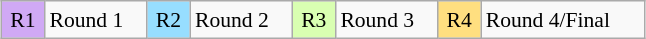<table class="wikitable" style="margin:0.5em auto; font-size:90%; line-height:1.25em;" width=34%;>
<tr>
<td style="background-color:#D0A9F5;text-align:center;">R1</td>
<td>Round 1</td>
<td style="background-color:#97DEFF;text-align:center;">R2</td>
<td>Round 2</td>
<td style="background-color:#D9FFB2;text-align:center;">R3</td>
<td>Round 3</td>
<td style="background-color:#FFDF80;text-align:center;">R4</td>
<td>Round 4/Final</td>
</tr>
</table>
